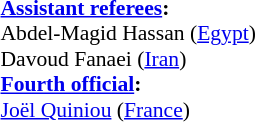<table width=100% style="font-size: 90%">
<tr>
<td><br><strong><a href='#'>Assistant referees</a>:</strong>
<br>Abdel-Magid Hassan (<a href='#'>Egypt</a>)
<br>Davoud Fanaei (<a href='#'>Iran</a>)
<br><strong><a href='#'>Fourth official</a>:</strong>
<br><a href='#'>Joël Quiniou</a> (<a href='#'>France</a>)</td>
</tr>
</table>
